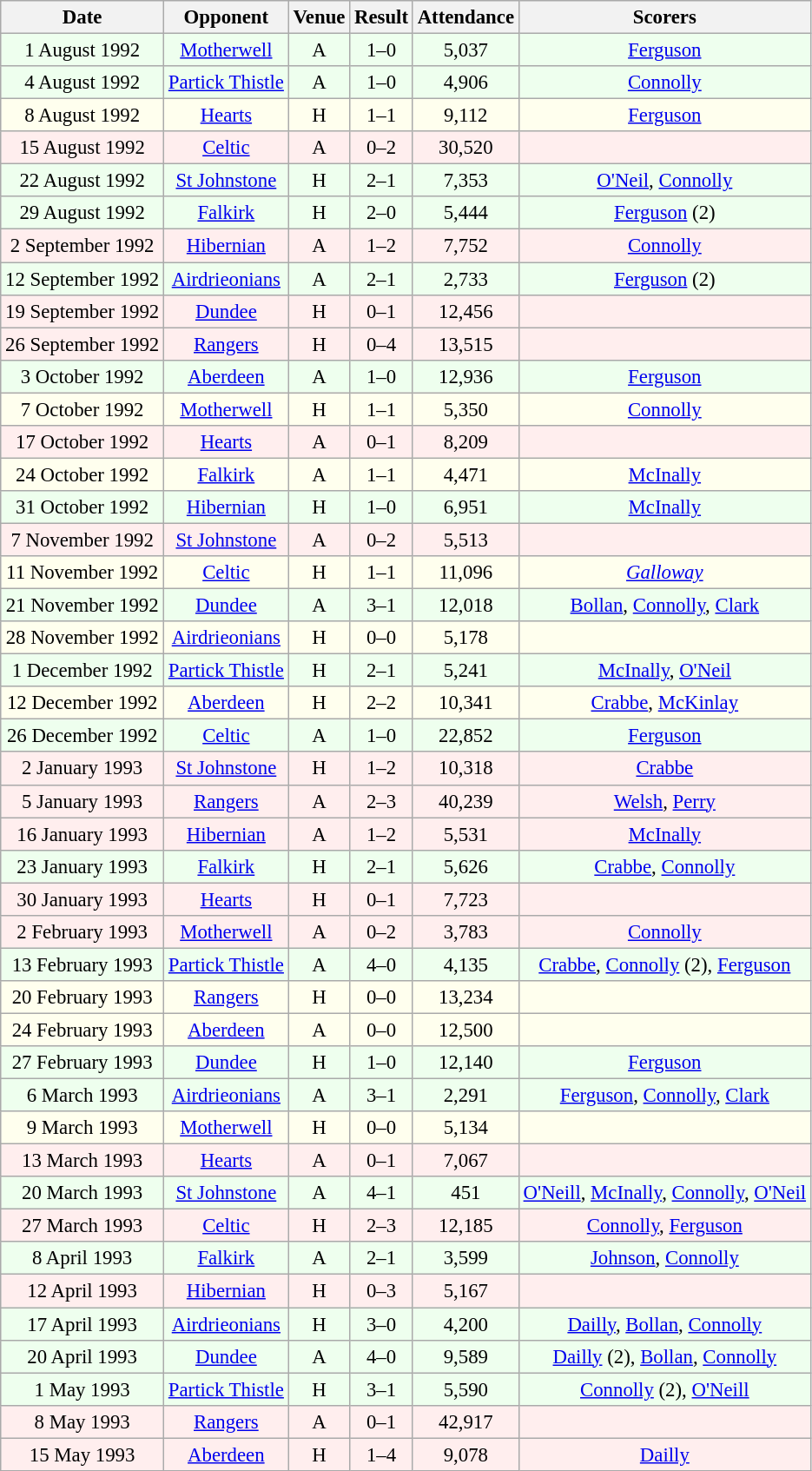<table class="wikitable sortable" style="font-size:95%; text-align:center">
<tr>
<th>Date</th>
<th>Opponent</th>
<th>Venue</th>
<th>Result</th>
<th>Attendance</th>
<th>Scorers</th>
</tr>
<tr style="background:#efe;">
<td>1 August 1992</td>
<td><a href='#'>Motherwell</a></td>
<td>A</td>
<td>1–0</td>
<td>5,037</td>
<td><a href='#'>Ferguson</a></td>
</tr>
<tr style="background:#efe;">
<td>4 August 1992</td>
<td><a href='#'>Partick Thistle</a></td>
<td>A</td>
<td>1–0</td>
<td>4,906</td>
<td><a href='#'>Connolly</a></td>
</tr>
<tr style="background:#ffe;">
<td>8 August 1992</td>
<td><a href='#'>Hearts</a></td>
<td>H</td>
<td>1–1</td>
<td>9,112</td>
<td><a href='#'>Ferguson</a></td>
</tr>
<tr style="background:#fee;">
<td>15 August 1992</td>
<td><a href='#'>Celtic</a></td>
<td>A</td>
<td>0–2</td>
<td>30,520</td>
<td></td>
</tr>
<tr style="background:#efe;">
<td>22 August 1992</td>
<td><a href='#'>St Johnstone</a></td>
<td>H</td>
<td>2–1</td>
<td>7,353</td>
<td><a href='#'>O'Neil</a>, <a href='#'>Connolly</a></td>
</tr>
<tr style="background:#efe;">
<td>29 August 1992</td>
<td><a href='#'>Falkirk</a></td>
<td>H</td>
<td>2–0</td>
<td>5,444</td>
<td><a href='#'>Ferguson</a> (2)</td>
</tr>
<tr style="background:#fee;">
<td>2 September 1992</td>
<td><a href='#'>Hibernian</a></td>
<td>A</td>
<td>1–2</td>
<td>7,752</td>
<td><a href='#'>Connolly</a></td>
</tr>
<tr style="background:#efe;">
<td>12 September 1992</td>
<td><a href='#'>Airdrieonians</a></td>
<td>A</td>
<td>2–1</td>
<td>2,733</td>
<td><a href='#'>Ferguson</a> (2)</td>
</tr>
<tr style="background:#fee;">
<td>19 September 1992</td>
<td><a href='#'>Dundee</a></td>
<td>H</td>
<td>0–1</td>
<td>12,456</td>
<td></td>
</tr>
<tr style="background:#fee;">
<td>26 September 1992</td>
<td><a href='#'>Rangers</a></td>
<td>H</td>
<td>0–4</td>
<td>13,515</td>
<td></td>
</tr>
<tr style="background:#efe;">
<td>3 October 1992</td>
<td><a href='#'>Aberdeen</a></td>
<td>A</td>
<td>1–0</td>
<td>12,936</td>
<td><a href='#'>Ferguson</a></td>
</tr>
<tr style="background:#ffe;">
<td>7 October 1992</td>
<td><a href='#'>Motherwell</a></td>
<td>H</td>
<td>1–1</td>
<td>5,350</td>
<td><a href='#'>Connolly</a></td>
</tr>
<tr style="background:#fee;">
<td>17 October 1992</td>
<td><a href='#'>Hearts</a></td>
<td>A</td>
<td>0–1</td>
<td>8,209</td>
<td></td>
</tr>
<tr style="background:#ffe;">
<td>24 October 1992</td>
<td><a href='#'>Falkirk</a></td>
<td>A</td>
<td>1–1</td>
<td>4,471</td>
<td><a href='#'>McInally</a></td>
</tr>
<tr style="background:#efe;">
<td>31 October 1992</td>
<td><a href='#'>Hibernian</a></td>
<td>H</td>
<td>1–0</td>
<td>6,951</td>
<td><a href='#'>McInally</a></td>
</tr>
<tr style="background:#fee;">
<td>7 November 1992</td>
<td><a href='#'>St Johnstone</a></td>
<td>A</td>
<td>0–2</td>
<td>5,513</td>
<td></td>
</tr>
<tr style="background:#ffe;">
<td>11 November 1992</td>
<td><a href='#'>Celtic</a></td>
<td>H</td>
<td>1–1</td>
<td>11,096</td>
<td><em><a href='#'>Galloway</a></em></td>
</tr>
<tr style="background:#efe;">
<td>21 November 1992</td>
<td><a href='#'>Dundee</a></td>
<td>A</td>
<td>3–1</td>
<td>12,018</td>
<td><a href='#'>Bollan</a>, <a href='#'>Connolly</a>, <a href='#'>Clark</a></td>
</tr>
<tr style="background:#ffe;">
<td>28 November 1992</td>
<td><a href='#'>Airdrieonians</a></td>
<td>H</td>
<td>0–0</td>
<td>5,178</td>
<td></td>
</tr>
<tr style="background:#efe;">
<td>1 December 1992</td>
<td><a href='#'>Partick Thistle</a></td>
<td>H</td>
<td>2–1</td>
<td>5,241</td>
<td><a href='#'>McInally</a>, <a href='#'>O'Neil</a></td>
</tr>
<tr style="background:#ffe;">
<td>12 December 1992</td>
<td><a href='#'>Aberdeen</a></td>
<td>H</td>
<td>2–2</td>
<td>10,341</td>
<td><a href='#'>Crabbe</a>, <a href='#'>McKinlay</a></td>
</tr>
<tr style="background:#efe;">
<td>26 December 1992</td>
<td><a href='#'>Celtic</a></td>
<td>A</td>
<td>1–0</td>
<td>22,852</td>
<td><a href='#'>Ferguson</a></td>
</tr>
<tr style="background:#fee;">
<td>2 January 1993</td>
<td><a href='#'>St Johnstone</a></td>
<td>H</td>
<td>1–2</td>
<td>10,318</td>
<td><a href='#'>Crabbe</a></td>
</tr>
<tr style="background:#fee;">
<td>5 January 1993</td>
<td><a href='#'>Rangers</a></td>
<td>A</td>
<td>2–3</td>
<td>40,239</td>
<td><a href='#'>Welsh</a>, <a href='#'>Perry</a></td>
</tr>
<tr style="background:#fee;">
<td>16 January 1993</td>
<td><a href='#'>Hibernian</a></td>
<td>A</td>
<td>1–2</td>
<td>5,531</td>
<td><a href='#'>McInally</a></td>
</tr>
<tr style="background:#efe;">
<td>23 January 1993</td>
<td><a href='#'>Falkirk</a></td>
<td>H</td>
<td>2–1</td>
<td>5,626</td>
<td><a href='#'>Crabbe</a>, <a href='#'>Connolly</a></td>
</tr>
<tr style="background:#fee;">
<td>30 January 1993</td>
<td><a href='#'>Hearts</a></td>
<td>H</td>
<td>0–1</td>
<td>7,723</td>
<td></td>
</tr>
<tr style="background:#fee;">
<td>2 February 1993</td>
<td><a href='#'>Motherwell</a></td>
<td>A</td>
<td>0–2</td>
<td>3,783</td>
<td><a href='#'>Connolly</a></td>
</tr>
<tr style="background:#efe;">
<td>13 February 1993</td>
<td><a href='#'>Partick Thistle</a></td>
<td>A</td>
<td>4–0</td>
<td>4,135</td>
<td><a href='#'>Crabbe</a>, <a href='#'>Connolly</a> (2), <a href='#'>Ferguson</a></td>
</tr>
<tr style="background:#ffe;">
<td>20 February 1993</td>
<td><a href='#'>Rangers</a></td>
<td>H</td>
<td>0–0</td>
<td>13,234</td>
<td></td>
</tr>
<tr style="background:#ffe;">
<td>24 February 1993</td>
<td><a href='#'>Aberdeen</a></td>
<td>A</td>
<td>0–0</td>
<td>12,500</td>
<td></td>
</tr>
<tr style="background:#efe;">
<td>27 February 1993</td>
<td><a href='#'>Dundee</a></td>
<td>H</td>
<td>1–0</td>
<td>12,140</td>
<td><a href='#'>Ferguson</a></td>
</tr>
<tr style="background:#efe;">
<td>6 March 1993</td>
<td><a href='#'>Airdrieonians</a></td>
<td>A</td>
<td>3–1</td>
<td>2,291</td>
<td><a href='#'>Ferguson</a>, <a href='#'>Connolly</a>, <a href='#'>Clark</a></td>
</tr>
<tr style="background:#ffe;">
<td>9 March 1993</td>
<td><a href='#'>Motherwell</a></td>
<td>H</td>
<td>0–0</td>
<td>5,134</td>
<td></td>
</tr>
<tr style="background:#fee;">
<td>13 March 1993</td>
<td><a href='#'>Hearts</a></td>
<td>A</td>
<td>0–1</td>
<td>7,067</td>
<td></td>
</tr>
<tr style="background:#efe;">
<td>20 March 1993</td>
<td><a href='#'>St Johnstone</a></td>
<td>A</td>
<td>4–1</td>
<td>451</td>
<td><a href='#'>O'Neill</a>, <a href='#'>McInally</a>, <a href='#'>Connolly</a>, <a href='#'>O'Neil</a></td>
</tr>
<tr style="background:#fee;">
<td>27 March 1993</td>
<td><a href='#'>Celtic</a></td>
<td>H</td>
<td>2–3</td>
<td>12,185</td>
<td><a href='#'>Connolly</a>, <a href='#'>Ferguson</a></td>
</tr>
<tr style="background:#efe;">
<td>8 April 1993</td>
<td><a href='#'>Falkirk</a></td>
<td>A</td>
<td>2–1</td>
<td>3,599</td>
<td><a href='#'>Johnson</a>, <a href='#'>Connolly</a></td>
</tr>
<tr style="background:#fee;">
<td>12 April 1993</td>
<td><a href='#'>Hibernian</a></td>
<td>H</td>
<td>0–3</td>
<td>5,167</td>
<td></td>
</tr>
<tr style="background:#efe;">
<td>17 April 1993</td>
<td><a href='#'>Airdrieonians</a></td>
<td>H</td>
<td>3–0</td>
<td>4,200</td>
<td><a href='#'>Dailly</a>, <a href='#'>Bollan</a>, <a href='#'>Connolly</a></td>
</tr>
<tr style="background:#efe;">
<td>20 April 1993</td>
<td><a href='#'>Dundee</a></td>
<td>A</td>
<td>4–0</td>
<td>9,589</td>
<td><a href='#'>Dailly</a> (2), <a href='#'>Bollan</a>, <a href='#'>Connolly</a></td>
</tr>
<tr style="background:#efe;">
<td>1 May 1993</td>
<td><a href='#'>Partick Thistle</a></td>
<td>H</td>
<td>3–1</td>
<td>5,590</td>
<td><a href='#'>Connolly</a> (2), <a href='#'>O'Neill</a></td>
</tr>
<tr style="background:#fee;">
<td>8 May 1993</td>
<td><a href='#'>Rangers</a></td>
<td>A</td>
<td>0–1</td>
<td>42,917</td>
<td></td>
</tr>
<tr style="background:#fee;">
<td>15 May 1993</td>
<td><a href='#'>Aberdeen</a></td>
<td>H</td>
<td>1–4</td>
<td>9,078</td>
<td><a href='#'>Dailly</a></td>
</tr>
</table>
